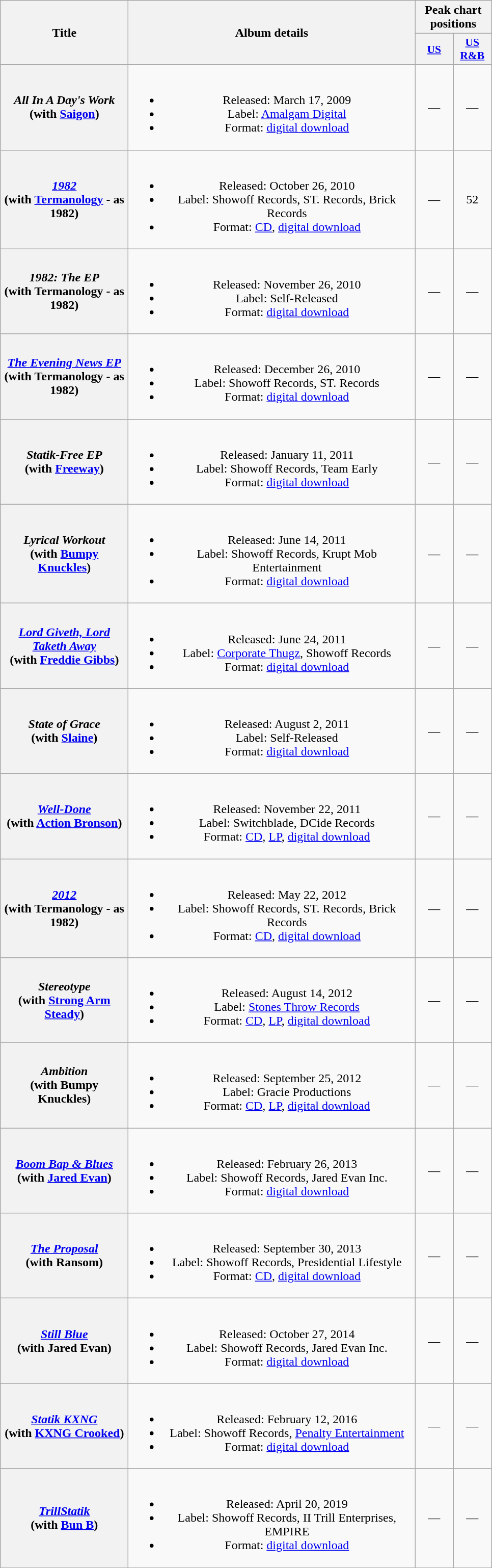<table class="wikitable plainrowheaders" style="text-align:center;">
<tr>
<th scope="col" rowspan="2" style="width:10em;">Title</th>
<th scope="col" rowspan="2" style="width:23em;">Album details</th>
<th scope="col" colspan="5">Peak chart positions</th>
</tr>
<tr>
<th scope="col" style="width:3em;font-size:90%;"><a href='#'>US</a><br></th>
<th scope="col" style="width:3em;font-size:90%;"><a href='#'>US<br>R&B</a><br></th>
</tr>
<tr>
<th scope="row"><em>All In A Day's Work</em><br><span>(with <a href='#'>Saigon</a>)</span></th>
<td><br><ul><li>Released: March 17, 2009</li><li>Label: <a href='#'>Amalgam Digital</a></li><li>Format: <a href='#'>digital download</a></li></ul></td>
<td>—</td>
<td>—</td>
</tr>
<tr>
<th scope="row"><em><a href='#'>1982</a></em><br><span>(with <a href='#'>Termanology</a> - as 1982)</span></th>
<td><br><ul><li>Released: October 26, 2010</li><li>Label: Showoff Records, ST. Records, Brick Records</li><li>Format: <a href='#'>CD</a>, <a href='#'>digital download</a></li></ul></td>
<td>—</td>
<td>52</td>
</tr>
<tr>
<th scope="row"><em>1982: The EP</em><br><span>(with Termanology - as 1982)</span></th>
<td><br><ul><li>Released: November 26, 2010</li><li>Label: Self-Released</li><li>Format: <a href='#'>digital download</a></li></ul></td>
<td>—</td>
<td>—</td>
</tr>
<tr>
<th scope="row"><em><a href='#'>The Evening News EP</a></em><br><span>(with Termanology - as 1982)</span></th>
<td><br><ul><li>Released: December 26, 2010</li><li>Label: Showoff Records, ST. Records</li><li>Format: <a href='#'>digital download</a></li></ul></td>
<td>—</td>
<td>—</td>
</tr>
<tr>
<th scope="row"><em>Statik-Free EP</em><br><span>(with <a href='#'>Freeway</a>)</span></th>
<td><br><ul><li>Released: January 11, 2011</li><li>Label: Showoff Records, Team Early</li><li>Format: <a href='#'>digital download</a></li></ul></td>
<td>—</td>
<td>—</td>
</tr>
<tr>
<th scope="row"><em>Lyrical Workout</em><br><span>(with <a href='#'>Bumpy Knuckles</a>)</span></th>
<td><br><ul><li>Released: June 14, 2011</li><li>Label: Showoff Records, Krupt Mob Entertainment</li><li>Format: <a href='#'>digital download</a></li></ul></td>
<td>—</td>
<td>—</td>
</tr>
<tr>
<th scope="row"><em><a href='#'>Lord Giveth, Lord Taketh Away</a></em><br><span>(with <a href='#'>Freddie Gibbs</a>)</span></th>
<td><br><ul><li>Released: June 24, 2011</li><li>Label: <a href='#'>Corporate Thugz</a>, Showoff Records</li><li>Format: <a href='#'>digital download</a></li></ul></td>
<td>—</td>
<td>—</td>
</tr>
<tr>
<th scope="row"><em>State of Grace</em><br><span>(with <a href='#'>Slaine</a>)</span></th>
<td><br><ul><li>Released: August 2, 2011</li><li>Label: Self-Released</li><li>Format: <a href='#'>digital download</a></li></ul></td>
<td>—</td>
<td>—</td>
</tr>
<tr>
<th scope="row"><em><a href='#'>Well-Done</a></em><br><span>(with <a href='#'>Action Bronson</a>)</span></th>
<td><br><ul><li>Released: November 22, 2011</li><li>Label: Switchblade, DCide Records</li><li>Format: <a href='#'>CD</a>, <a href='#'>LP</a>, <a href='#'>digital download</a></li></ul></td>
<td>—</td>
<td>—</td>
</tr>
<tr>
<th scope="row"><em><a href='#'>2012</a></em><br><span>(with Termanology - as 1982)</span></th>
<td><br><ul><li>Released: May 22, 2012</li><li>Label: Showoff Records, ST. Records, Brick Records</li><li>Format: <a href='#'>CD</a>, <a href='#'>digital download</a></li></ul></td>
<td>—</td>
<td>—</td>
</tr>
<tr>
<th scope="row"><em>Stereotype</em><br><span>(with <a href='#'>Strong Arm Steady</a>)</span></th>
<td><br><ul><li>Released: August 14, 2012</li><li>Label: <a href='#'>Stones Throw Records</a></li><li>Format: <a href='#'>CD</a>, <a href='#'>LP</a>, <a href='#'>digital download</a></li></ul></td>
<td>—</td>
<td>—</td>
</tr>
<tr>
<th scope="row"><em>Ambition</em><br><span>(with Bumpy Knuckles)</span></th>
<td><br><ul><li>Released: September 25, 2012</li><li>Label: Gracie Productions</li><li>Format: <a href='#'>CD</a>, <a href='#'>LP</a>, <a href='#'>digital download</a></li></ul></td>
<td>—</td>
<td>—</td>
</tr>
<tr>
<th scope="row"><em><a href='#'>Boom Bap & Blues</a></em><br><span>(with <a href='#'>Jared Evan</a>)</span></th>
<td><br><ul><li>Released: February 26, 2013</li><li>Label: Showoff Records, Jared Evan Inc.</li><li>Format: <a href='#'>digital download</a></li></ul></td>
<td>—</td>
<td>—</td>
</tr>
<tr>
<th scope="row"><em><a href='#'>The Proposal</a></em><br><span>(with Ransom)</span></th>
<td><br><ul><li>Released: September 30, 2013</li><li>Label: Showoff Records, Presidential Lifestyle</li><li>Format: <a href='#'>CD</a>, <a href='#'>digital download</a></li></ul></td>
<td>—</td>
<td>—</td>
</tr>
<tr>
<th scope="row"><em><a href='#'>Still Blue</a></em><br><span>(with Jared Evan)</span></th>
<td><br><ul><li>Released: October 27, 2014</li><li>Label: Showoff Records, Jared Evan Inc.</li><li>Format: <a href='#'>digital download</a></li></ul></td>
<td>—</td>
<td>—</td>
</tr>
<tr>
<th scope="row"><em><a href='#'>Statik KXNG</a></em><br><span>(with <a href='#'>KXNG Crooked</a>)</span></th>
<td><br><ul><li>Released: February 12, 2016</li><li>Label: Showoff Records, <a href='#'>Penalty Entertainment</a></li><li>Format: <a href='#'>digital download</a></li></ul></td>
<td>—</td>
<td>—</td>
</tr>
<tr>
<th scope="row"><em><a href='#'>TrillStatik</a></em><br><span>(with <a href='#'>Bun B</a>)</span></th>
<td><br><ul><li>Released: April 20, 2019</li><li>Label: Showoff Records, II Trill Enterprises, EMPIRE</li><li>Format: <a href='#'>digital download</a></li></ul></td>
<td>—</td>
<td>—</td>
</tr>
<tr>
</tr>
</table>
